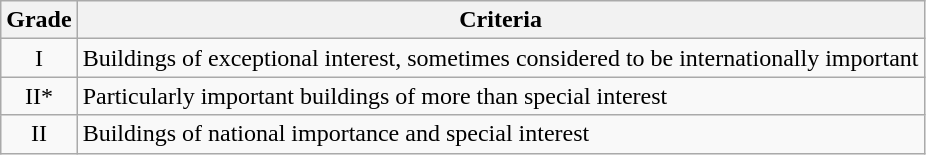<table class="wikitable">
<tr>
<th>Grade</th>
<th>Criteria</th>
</tr>
<tr>
<td align="center" >I</td>
<td>Buildings of exceptional interest, sometimes considered to be internationally important</td>
</tr>
<tr>
<td align="center" >II*</td>
<td>Particularly important buildings of more than special interest</td>
</tr>
<tr>
<td align="center" >II</td>
<td>Buildings of national importance and special interest</td>
</tr>
</table>
